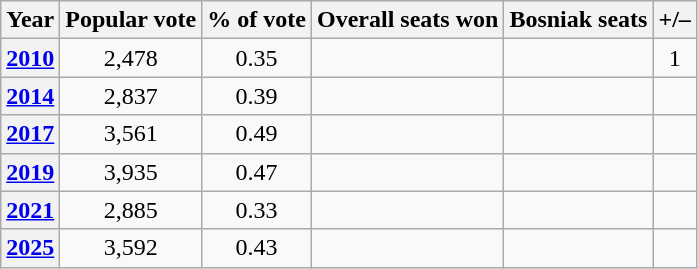<table class="wikitable" style="text-align:center">
<tr>
<th>Year</th>
<th>Popular vote</th>
<th>% of vote</th>
<th>Overall seats won</th>
<th>Bosniak seats</th>
<th>+/–</th>
</tr>
<tr>
<th><a href='#'>2010</a></th>
<td>2,478</td>
<td>0.35</td>
<td></td>
<td></td>
<td> 1</td>
</tr>
<tr>
<th><a href='#'>2014</a></th>
<td>2,837</td>
<td>0.39</td>
<td></td>
<td></td>
<td></td>
</tr>
<tr>
<th><a href='#'>2017</a></th>
<td>3,561</td>
<td>0.49</td>
<td></td>
<td></td>
<td></td>
</tr>
<tr>
<th><a href='#'>2019</a></th>
<td>3,935</td>
<td>0.47</td>
<td></td>
<td></td>
<td></td>
</tr>
<tr>
<th><a href='#'>2021</a></th>
<td>2,885</td>
<td>0.33</td>
<td></td>
<td></td>
<td></td>
</tr>
<tr>
<th><a href='#'>2025</a></th>
<td>3,592</td>
<td>0.43</td>
<td></td>
<td></td>
<td></td>
</tr>
</table>
